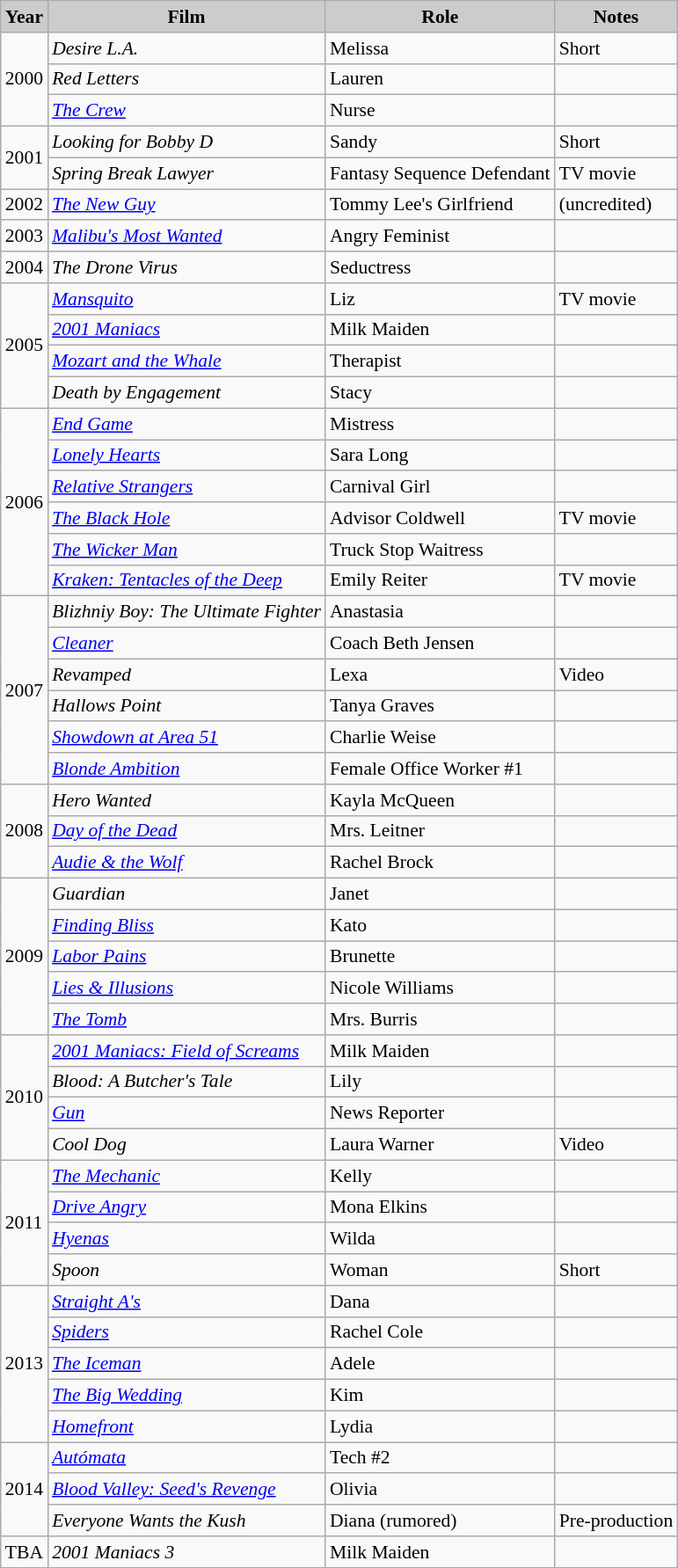<table class="wikitable" style="font-size:90%;">
<tr>
<th style="background: #CCCCCC;">Year</th>
<th style="background: #CCCCCC;">Film</th>
<th style="background: #CCCCCC;">Role</th>
<th style="background: #CCCCCC;">Notes</th>
</tr>
<tr>
<td rowspan=3>2000</td>
<td><em>Desire L.A.</em></td>
<td>Melissa</td>
<td>Short</td>
</tr>
<tr>
<td><em>Red Letters</em></td>
<td>Lauren</td>
<td></td>
</tr>
<tr>
<td><em><a href='#'>The Crew</a></em></td>
<td>Nurse</td>
<td></td>
</tr>
<tr>
<td rowspan=2>2001</td>
<td><em>Looking for Bobby D</em></td>
<td>Sandy</td>
<td>Short</td>
</tr>
<tr>
<td><em>Spring Break Lawyer</em></td>
<td>Fantasy Sequence Defendant</td>
<td>TV movie</td>
</tr>
<tr>
<td>2002</td>
<td><em><a href='#'>The New Guy</a></em></td>
<td>Tommy Lee's Girlfriend</td>
<td>(uncredited)</td>
</tr>
<tr>
<td>2003</td>
<td><em><a href='#'>Malibu's Most Wanted</a></em></td>
<td>Angry Feminist</td>
<td></td>
</tr>
<tr>
<td>2004</td>
<td><em>The Drone Virus</em></td>
<td>Seductress</td>
<td></td>
</tr>
<tr>
<td rowspan=4>2005</td>
<td><em><a href='#'>Mansquito</a></em></td>
<td>Liz</td>
<td>TV movie</td>
</tr>
<tr>
<td><em><a href='#'>2001 Maniacs</a></em></td>
<td>Milk Maiden</td>
<td></td>
</tr>
<tr>
<td><em><a href='#'>Mozart and the Whale</a></em></td>
<td>Therapist</td>
<td></td>
</tr>
<tr>
<td><em>Death by Engagement</em></td>
<td>Stacy</td>
<td></td>
</tr>
<tr>
<td rowspan=6>2006</td>
<td><em><a href='#'>End Game</a></em></td>
<td>Mistress</td>
<td></td>
</tr>
<tr>
<td><em><a href='#'>Lonely Hearts</a></em></td>
<td>Sara Long</td>
<td></td>
</tr>
<tr>
<td><em><a href='#'>Relative Strangers</a></em></td>
<td>Carnival Girl</td>
<td></td>
</tr>
<tr>
<td><em><a href='#'>The Black Hole</a></em></td>
<td>Advisor Coldwell</td>
<td>TV movie</td>
</tr>
<tr>
<td><em><a href='#'>The Wicker Man</a></em></td>
<td>Truck Stop Waitress</td>
<td></td>
</tr>
<tr>
<td><em><a href='#'>Kraken: Tentacles of the Deep</a></em></td>
<td>Emily Reiter</td>
<td>TV movie</td>
</tr>
<tr>
<td rowspan=6>2007</td>
<td><em>Blizhniy Boy: The Ultimate Fighter</em></td>
<td>Anastasia</td>
<td></td>
</tr>
<tr>
<td><em><a href='#'>Cleaner</a></em></td>
<td>Coach Beth Jensen</td>
<td></td>
</tr>
<tr>
<td><em>Revamped</em></td>
<td>Lexa</td>
<td>Video</td>
</tr>
<tr>
<td><em>Hallows Point</em></td>
<td>Tanya Graves</td>
<td></td>
</tr>
<tr>
<td><em><a href='#'>Showdown at Area 51</a></em></td>
<td>Charlie Weise</td>
<td></td>
</tr>
<tr>
<td><em><a href='#'>Blonde Ambition</a></em></td>
<td>Female Office Worker #1</td>
<td></td>
</tr>
<tr>
<td rowspan=3>2008</td>
<td><em>Hero Wanted</em></td>
<td>Kayla McQueen</td>
<td></td>
</tr>
<tr>
<td><em><a href='#'>Day of the Dead</a></em></td>
<td>Mrs. Leitner</td>
<td></td>
</tr>
<tr>
<td><em><a href='#'>Audie & the Wolf</a></em></td>
<td>Rachel Brock</td>
<td></td>
</tr>
<tr>
<td rowspan=5>2009</td>
<td><em>Guardian</em></td>
<td>Janet</td>
<td></td>
</tr>
<tr>
<td><em><a href='#'>Finding Bliss</a></em></td>
<td>Kato</td>
<td></td>
</tr>
<tr>
<td><em><a href='#'>Labor Pains</a></em></td>
<td>Brunette</td>
<td></td>
</tr>
<tr>
<td><em><a href='#'>Lies & Illusions</a></em></td>
<td>Nicole Williams</td>
<td></td>
</tr>
<tr>
<td><em><a href='#'>The Tomb</a></em></td>
<td>Mrs. Burris</td>
<td></td>
</tr>
<tr>
<td rowspan=4>2010</td>
<td><em><a href='#'>2001 Maniacs: Field of Screams</a></em></td>
<td>Milk Maiden</td>
<td></td>
</tr>
<tr>
<td><em>Blood: A Butcher's Tale</em></td>
<td>Lily</td>
<td></td>
</tr>
<tr>
<td><em><a href='#'>Gun</a></em></td>
<td>News Reporter</td>
<td></td>
</tr>
<tr>
<td><em>Cool Dog</em></td>
<td>Laura Warner</td>
<td>Video</td>
</tr>
<tr>
<td rowspan=4>2011</td>
<td><em><a href='#'>The Mechanic</a></em></td>
<td>Kelly</td>
<td></td>
</tr>
<tr>
<td><em><a href='#'>Drive Angry</a></em></td>
<td>Mona Elkins</td>
<td></td>
</tr>
<tr>
<td><em><a href='#'>Hyenas</a></em></td>
<td>Wilda</td>
<td></td>
</tr>
<tr>
<td><em>Spoon</em></td>
<td>Woman</td>
<td>Short</td>
</tr>
<tr>
<td rowspan=5>2013</td>
<td><em><a href='#'>Straight A's</a></em></td>
<td>Dana</td>
<td></td>
</tr>
<tr>
<td><em><a href='#'>Spiders</a></em></td>
<td>Rachel Cole</td>
<td></td>
</tr>
<tr>
<td><em><a href='#'>The Iceman</a></em></td>
<td>Adele</td>
<td></td>
</tr>
<tr>
<td><em><a href='#'>The Big Wedding</a></em></td>
<td>Kim</td>
<td></td>
</tr>
<tr>
<td><em><a href='#'>Homefront</a></em></td>
<td>Lydia</td>
<td></td>
</tr>
<tr>
<td rowspan=3>2014</td>
<td><em><a href='#'>Autómata</a></em></td>
<td>Tech #2</td>
<td></td>
</tr>
<tr>
<td><em><a href='#'>Blood Valley: Seed's Revenge</a></em></td>
<td>Olivia</td>
<td></td>
</tr>
<tr>
<td><em>Everyone Wants the Kush</em></td>
<td>Diana (rumored)</td>
<td>Pre-production</td>
</tr>
<tr>
<td>TBA</td>
<td><em>2001 Maniacs 3</em></td>
<td>Milk Maiden</td>
<td></td>
</tr>
<tr>
</tr>
</table>
